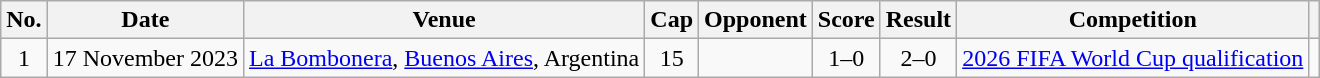<table class="wikitable sortable">
<tr>
<th scope="col">No.</th>
<th scope="col">Date</th>
<th scope="col">Venue</th>
<th scope="col">Cap</th>
<th scope="col">Opponent</th>
<th scope="col">Score</th>
<th scope="col">Result</th>
<th scope="col">Competition</th>
<th scope="col" class="unsortable"></th>
</tr>
<tr>
<td style="text-align: center;">1</td>
<td>17 November 2023</td>
<td><a href='#'>La Bombonera</a>, <a href='#'>Buenos Aires</a>, Argentina</td>
<td style="text-align: center;">15</td>
<td></td>
<td style="text-align: center;">1–0</td>
<td style="text-align: center;">2–0</td>
<td><a href='#'>2026 FIFA World Cup qualification</a></td>
<td style="text-align: center;"></td>
</tr>
</table>
